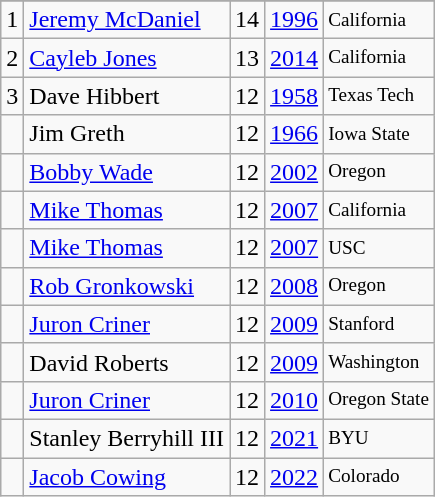<table class="wikitable">
<tr>
</tr>
<tr>
<td>1</td>
<td><a href='#'>Jeremy McDaniel</a></td>
<td>14</td>
<td><a href='#'>1996</a></td>
<td style="font-size:80%;">California</td>
</tr>
<tr>
<td>2</td>
<td><a href='#'>Cayleb Jones</a></td>
<td>13</td>
<td><a href='#'>2014</a></td>
<td style="font-size:80%;">California</td>
</tr>
<tr>
<td>3</td>
<td>Dave Hibbert</td>
<td>12</td>
<td><a href='#'>1958</a></td>
<td style="font-size:80%;">Texas Tech</td>
</tr>
<tr>
<td></td>
<td>Jim Greth</td>
<td>12</td>
<td><a href='#'>1966</a></td>
<td style="font-size:80%;">Iowa State</td>
</tr>
<tr>
<td></td>
<td><a href='#'>Bobby Wade</a></td>
<td>12</td>
<td><a href='#'>2002</a></td>
<td style="font-size:80%;">Oregon</td>
</tr>
<tr>
<td></td>
<td><a href='#'>Mike Thomas</a></td>
<td>12</td>
<td><a href='#'>2007</a></td>
<td style="font-size:80%;">California</td>
</tr>
<tr>
<td></td>
<td><a href='#'>Mike Thomas</a></td>
<td>12</td>
<td><a href='#'>2007</a></td>
<td style="font-size:80%;">USC</td>
</tr>
<tr>
<td></td>
<td><a href='#'>Rob Gronkowski</a></td>
<td>12</td>
<td><a href='#'>2008</a></td>
<td style="font-size:80%;">Oregon</td>
</tr>
<tr>
<td></td>
<td><a href='#'>Juron Criner</a></td>
<td>12</td>
<td><a href='#'>2009</a></td>
<td style="font-size:80%;">Stanford</td>
</tr>
<tr>
<td></td>
<td>David Roberts</td>
<td>12</td>
<td><a href='#'>2009</a></td>
<td style="font-size:80%;">Washington</td>
</tr>
<tr>
<td></td>
<td><a href='#'>Juron Criner</a></td>
<td>12</td>
<td><a href='#'>2010</a></td>
<td style="font-size:80%;">Oregon State</td>
</tr>
<tr>
<td></td>
<td>Stanley Berryhill III</td>
<td>12</td>
<td><a href='#'>2021</a></td>
<td style="font-size:80%;">BYU</td>
</tr>
<tr>
<td></td>
<td><a href='#'>Jacob Cowing</a></td>
<td>12</td>
<td><a href='#'>2022</a></td>
<td style="font-size:80%;">Colorado</td>
</tr>
</table>
